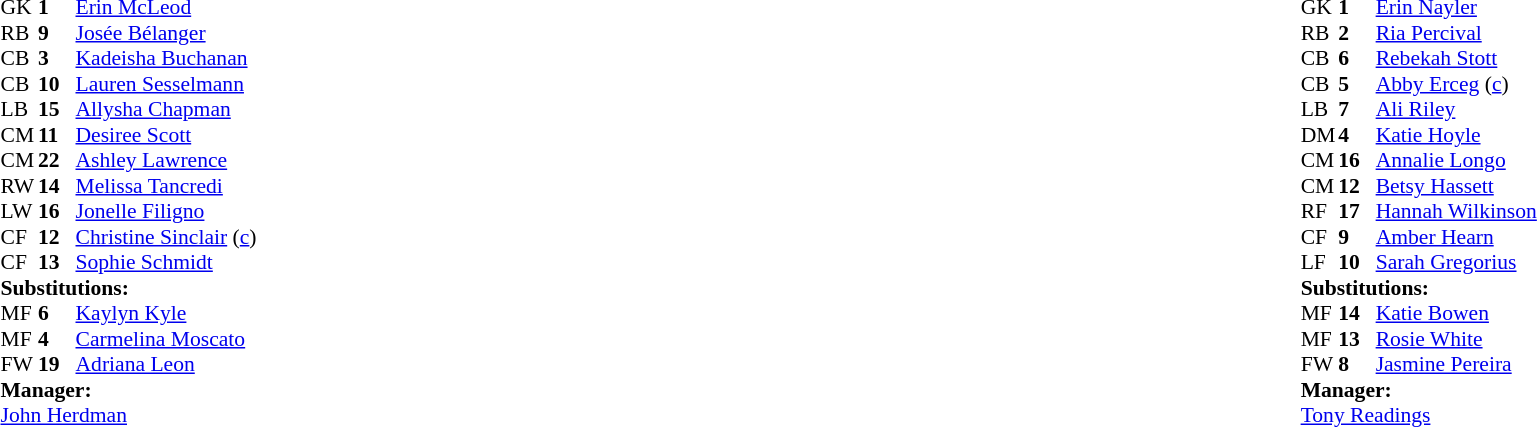<table width="100%">
<tr>
<td valign="top" width="50%"><br><table style="font-size: 90%" cellspacing="0" cellpadding="0">
<tr>
<th width="25"></th>
<th width="25"></th>
</tr>
<tr>
<td>GK</td>
<td><strong>1</strong></td>
<td><a href='#'>Erin McLeod</a></td>
</tr>
<tr>
<td>RB</td>
<td><strong>9</strong></td>
<td><a href='#'>Josée Bélanger</a></td>
</tr>
<tr>
<td>CB</td>
<td><strong>3</strong></td>
<td><a href='#'>Kadeisha Buchanan</a></td>
</tr>
<tr>
<td>CB</td>
<td><strong>10</strong></td>
<td><a href='#'>Lauren Sesselmann</a></td>
<td></td>
<td></td>
</tr>
<tr>
<td>LB</td>
<td><strong>15</strong></td>
<td><a href='#'>Allysha Chapman</a></td>
<td></td>
</tr>
<tr>
<td>CM</td>
<td><strong>11</strong></td>
<td><a href='#'>Desiree Scott</a></td>
<td></td>
<td></td>
</tr>
<tr>
<td>CM</td>
<td><strong>22</strong></td>
<td><a href='#'>Ashley Lawrence</a></td>
</tr>
<tr>
<td>RW</td>
<td><strong>14</strong></td>
<td><a href='#'>Melissa Tancredi</a></td>
</tr>
<tr>
<td>LW</td>
<td><strong>16</strong></td>
<td><a href='#'>Jonelle Filigno</a></td>
<td></td>
<td></td>
</tr>
<tr>
<td>CF</td>
<td><strong>12</strong></td>
<td><a href='#'>Christine Sinclair</a> (<a href='#'>c</a>)</td>
</tr>
<tr>
<td>CF</td>
<td><strong>13</strong></td>
<td><a href='#'>Sophie Schmidt</a></td>
</tr>
<tr>
<td colspan=3><strong>Substitutions:</strong></td>
</tr>
<tr>
<td>MF</td>
<td><strong>6</strong></td>
<td><a href='#'>Kaylyn Kyle</a></td>
<td></td>
<td></td>
</tr>
<tr>
<td>MF</td>
<td><strong>4</strong></td>
<td><a href='#'>Carmelina Moscato</a></td>
<td></td>
<td></td>
</tr>
<tr>
<td>FW</td>
<td><strong>19</strong></td>
<td><a href='#'>Adriana Leon</a></td>
<td></td>
<td></td>
</tr>
<tr>
<td colspan=3><strong>Manager:</strong></td>
</tr>
<tr>
<td colspan=3> <a href='#'>John Herdman</a></td>
</tr>
</table>
</td>
<td valign="top"></td>
<td valign="top" width="50%"><br><table style="font-size: 90%" cellspacing="0" cellpadding="0" align="center">
<tr>
<th width=25></th>
<th width=25></th>
</tr>
<tr>
<td>GK</td>
<td><strong>1</strong></td>
<td><a href='#'>Erin Nayler</a></td>
</tr>
<tr>
<td>RB</td>
<td><strong>2</strong></td>
<td><a href='#'>Ria Percival</a></td>
<td></td>
</tr>
<tr>
<td>CB</td>
<td><strong>6</strong></td>
<td><a href='#'>Rebekah Stott</a></td>
</tr>
<tr>
<td>CB</td>
<td><strong>5</strong></td>
<td><a href='#'>Abby Erceg</a> (<a href='#'>c</a>)</td>
</tr>
<tr>
<td>LB</td>
<td><strong>7</strong></td>
<td><a href='#'>Ali Riley</a></td>
</tr>
<tr>
<td>DM</td>
<td><strong>4</strong></td>
<td><a href='#'>Katie Hoyle</a></td>
</tr>
<tr>
<td>CM</td>
<td><strong>16</strong></td>
<td><a href='#'>Annalie Longo</a></td>
</tr>
<tr>
<td>CM</td>
<td><strong>12</strong></td>
<td><a href='#'>Betsy Hassett</a></td>
<td></td>
<td></td>
</tr>
<tr>
<td>RF</td>
<td><strong>17</strong></td>
<td><a href='#'>Hannah Wilkinson</a></td>
<td></td>
<td></td>
</tr>
<tr>
<td>CF</td>
<td><strong>9</strong></td>
<td><a href='#'>Amber Hearn</a></td>
</tr>
<tr>
<td>LF</td>
<td><strong>10</strong></td>
<td><a href='#'>Sarah Gregorius</a></td>
<td></td>
<td></td>
</tr>
<tr>
<td colspan=3><strong>Substitutions:</strong></td>
</tr>
<tr>
<td>MF</td>
<td><strong>14</strong></td>
<td><a href='#'>Katie Bowen</a></td>
<td></td>
<td></td>
</tr>
<tr>
<td>MF</td>
<td><strong>13</strong></td>
<td><a href='#'>Rosie White</a></td>
<td></td>
<td></td>
</tr>
<tr>
<td>FW</td>
<td><strong>8</strong></td>
<td><a href='#'>Jasmine Pereira</a></td>
<td></td>
<td></td>
</tr>
<tr>
<td colspan=3><strong>Manager:</strong></td>
</tr>
<tr>
<td colspan=3> <a href='#'>Tony Readings</a></td>
</tr>
</table>
</td>
</tr>
</table>
